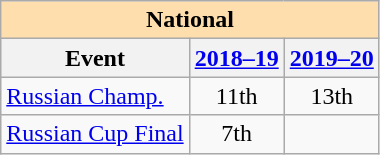<table class="wikitable" style="text-align:center">
<tr>
<th colspan="3" style="background-color: #ffdead; " align="center">National</th>
</tr>
<tr>
<th>Event</th>
<th><a href='#'>2018–19</a></th>
<th><a href='#'>2019–20</a></th>
</tr>
<tr>
<td align=left><a href='#'>Russian Champ.</a></td>
<td>11th</td>
<td>13th</td>
</tr>
<tr>
<td align=left><a href='#'>Russian Cup Final</a></td>
<td>7th</td>
<td></td>
</tr>
</table>
